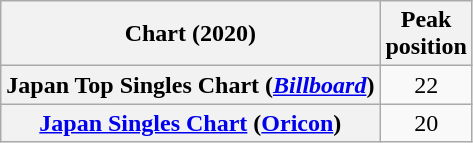<table class="wikitable sortable plainrowheaders" style="text-align:center">
<tr>
<th scope="col">Chart (2020)</th>
<th scope="col">Peak<br>position</th>
</tr>
<tr>
<th scope="row">Japan Top Singles Chart (<em><a href='#'>Billboard</a></em>)</th>
<td>22</td>
</tr>
<tr>
<th scope="row"><a href='#'>Japan Singles Chart</a> (<a href='#'>Oricon</a>)</th>
<td>20</td>
</tr>
</table>
